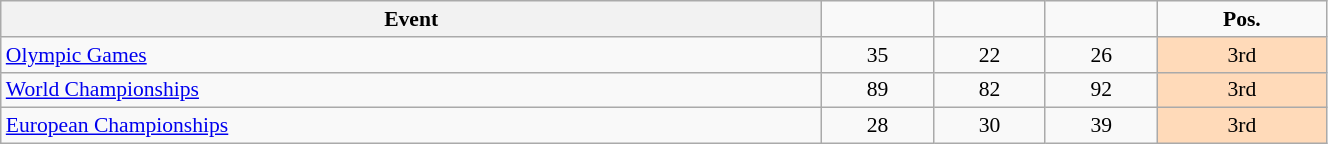<table class="wikitable" width="70%" style="font-size:90%; text-align:center;">
<tr>
<th>Event</th>
<td></td>
<td></td>
<td></td>
<td><strong>Pos.</strong></td>
</tr>
<tr>
<td align="left"><a href='#'>Olympic Games</a></td>
<td>35</td>
<td>22</td>
<td>26</td>
<td style="background:#FFDAB9;">3rd</td>
</tr>
<tr>
<td align="left"><a href='#'>World Championships</a></td>
<td>89</td>
<td>82</td>
<td>92</td>
<td style="background:#FFDAB9;">3rd</td>
</tr>
<tr>
<td align="left"><a href='#'>European Championships</a></td>
<td>28</td>
<td>30</td>
<td>39</td>
<td style="background:#FFDAB9;">3rd</td>
</tr>
</table>
